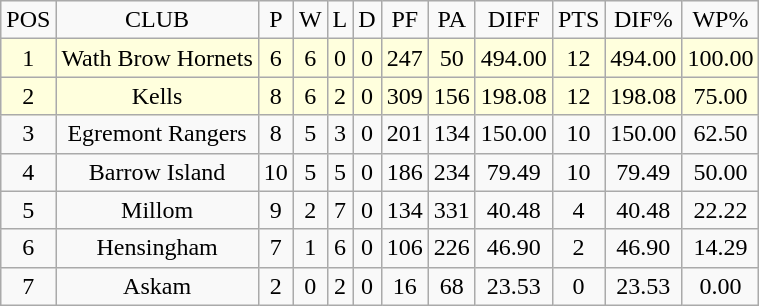<table class="wikitable" style="text-align: center;">
<tr>
<td>POS</td>
<td>CLUB</td>
<td>P</td>
<td>W</td>
<td>L</td>
<td>D</td>
<td>PF</td>
<td>PA</td>
<td>DIFF</td>
<td>PTS</td>
<td>DIF%</td>
<td>WP%</td>
</tr>
<tr style="background:#ffffdd;">
<td>1</td>
<td>Wath Brow Hornets</td>
<td>6</td>
<td>6</td>
<td>0</td>
<td>0</td>
<td>247</td>
<td>50</td>
<td>494.00</td>
<td>12</td>
<td>494.00</td>
<td>100.00</td>
</tr>
<tr style="background:#ffffdd;">
<td>2</td>
<td>Kells</td>
<td>8</td>
<td>6</td>
<td>2</td>
<td>0</td>
<td>309</td>
<td>156</td>
<td>198.08</td>
<td>12</td>
<td>198.08</td>
<td>75.00</td>
</tr>
<tr>
<td>3</td>
<td>Egremont Rangers</td>
<td>8</td>
<td>5</td>
<td>3</td>
<td>0</td>
<td>201</td>
<td>134</td>
<td>150.00</td>
<td>10</td>
<td>150.00</td>
<td>62.50</td>
</tr>
<tr>
<td>4</td>
<td>Barrow Island</td>
<td>10</td>
<td>5</td>
<td>5</td>
<td>0</td>
<td>186</td>
<td>234</td>
<td>79.49</td>
<td>10</td>
<td>79.49</td>
<td>50.00</td>
</tr>
<tr>
<td>5</td>
<td>Millom</td>
<td>9</td>
<td>2</td>
<td>7</td>
<td>0</td>
<td>134</td>
<td>331</td>
<td>40.48</td>
<td>4</td>
<td>40.48</td>
<td>22.22</td>
</tr>
<tr>
<td>6</td>
<td>Hensingham</td>
<td>7</td>
<td>1</td>
<td>6</td>
<td>0</td>
<td>106</td>
<td>226</td>
<td>46.90</td>
<td>2</td>
<td>46.90</td>
<td>14.29</td>
</tr>
<tr>
<td>7</td>
<td>Askam</td>
<td>2</td>
<td>0</td>
<td>2</td>
<td>0</td>
<td>16</td>
<td>68</td>
<td>23.53</td>
<td>0</td>
<td>23.53</td>
<td>0.00</td>
</tr>
</table>
